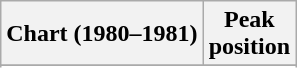<table class="wikitable sortable plainrowheaders" style="text-align:center">
<tr>
<th scope="col">Chart (1980–1981)</th>
<th scope="col">Peak<br>position</th>
</tr>
<tr>
</tr>
<tr>
</tr>
</table>
